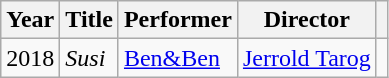<table class="wikitable">
<tr>
<th>Year</th>
<th>Title</th>
<th>Performer</th>
<th>Director</th>
<th></th>
</tr>
<tr>
<td rowspan="2">2018</td>
<td><em>Susi</em></td>
<td><a href='#'>Ben&Ben</a></td>
<td><a href='#'>Jerrold Tarog</a></td>
<td></td>
</tr>
</table>
